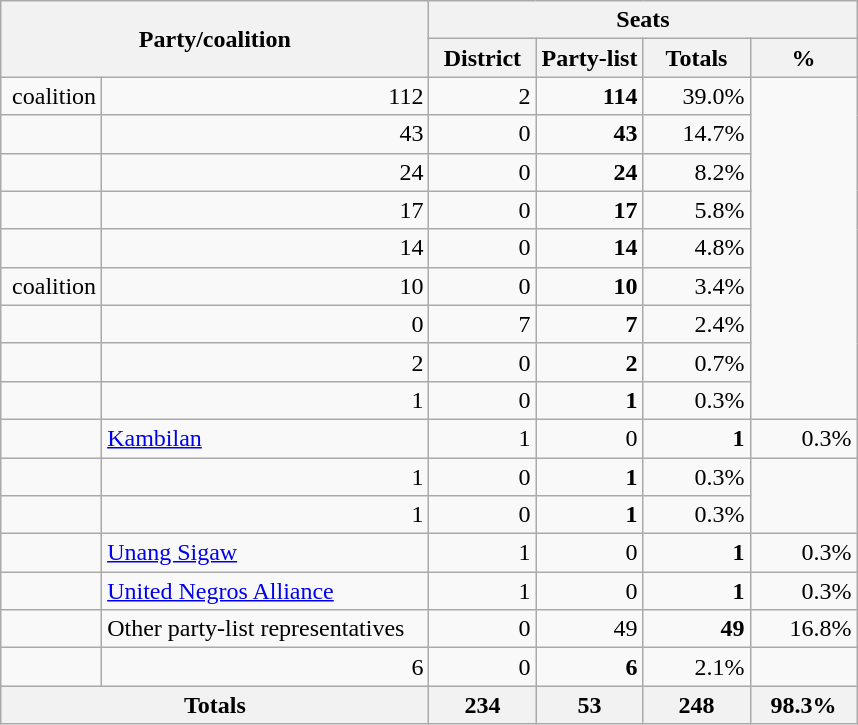<table class=wikitable style="text-align:right;">
<tr>
<th rowspan=2 colspan=2>Party/coalition</th>
<th colspan=4>Seats</th>
</tr>
<tr>
<th width=12.5%>District</th>
<th width=12.5%>Party-list</th>
<th width=12.5%>Totals</th>
<th width=12.5%>%</th>
</tr>
<tr>
<td> coalition</td>
<td>112</td>
<td>2</td>
<td><strong>114</strong></td>
<td>39.0%</td>
</tr>
<tr>
<td></td>
<td>43</td>
<td>0</td>
<td><strong>43</strong></td>
<td>14.7%</td>
</tr>
<tr>
<td></td>
<td>24</td>
<td>0</td>
<td><strong>24</strong></td>
<td>8.2%</td>
</tr>
<tr>
<td></td>
<td>17</td>
<td>0</td>
<td><strong>17</strong></td>
<td>5.8%</td>
</tr>
<tr>
<td></td>
<td>14</td>
<td>0</td>
<td><strong>14</strong></td>
<td>4.8%</td>
</tr>
<tr>
<td> coalition</td>
<td>10</td>
<td>0</td>
<td><strong>10</strong></td>
<td>3.4%</td>
</tr>
<tr>
<td></td>
<td>0</td>
<td>7</td>
<td><strong>7</strong></td>
<td>2.4%</td>
</tr>
<tr>
<td></td>
<td>2</td>
<td>0</td>
<td><strong>2</strong></td>
<td>0.7%</td>
</tr>
<tr>
<td></td>
<td>1</td>
<td>0</td>
<td><strong>1</strong></td>
<td>0.3%</td>
</tr>
<tr>
<td></td>
<td align=left><a href='#'>Kambilan</a></td>
<td>1</td>
<td>0</td>
<td><strong>1</strong></td>
<td>0.3%</td>
</tr>
<tr>
<td></td>
<td>1</td>
<td>0</td>
<td><strong>1</strong></td>
<td>0.3%</td>
</tr>
<tr>
<td></td>
<td>1</td>
<td>0</td>
<td><strong>1</strong></td>
<td>0.3%</td>
</tr>
<tr>
<td></td>
<td align=left><a href='#'>Unang Sigaw</a></td>
<td>1</td>
<td>0</td>
<td><strong>1</strong></td>
<td>0.3%</td>
</tr>
<tr>
<td></td>
<td align=left><a href='#'>United Negros Alliance</a></td>
<td>1</td>
<td>0</td>
<td><strong>1</strong></td>
<td>0.3%</td>
</tr>
<tr>
<td></td>
<td align=left>Other party-list representatives</td>
<td>0</td>
<td>49</td>
<td><strong>49</strong></td>
<td>16.8%</td>
</tr>
<tr>
<td></td>
<td>6</td>
<td>0</td>
<td><strong>6</strong></td>
<td>2.1%</td>
</tr>
<tr>
<th colspan=2>Totals</th>
<th>234</th>
<th>53</th>
<th>248</th>
<th>98.3%</th>
</tr>
</table>
